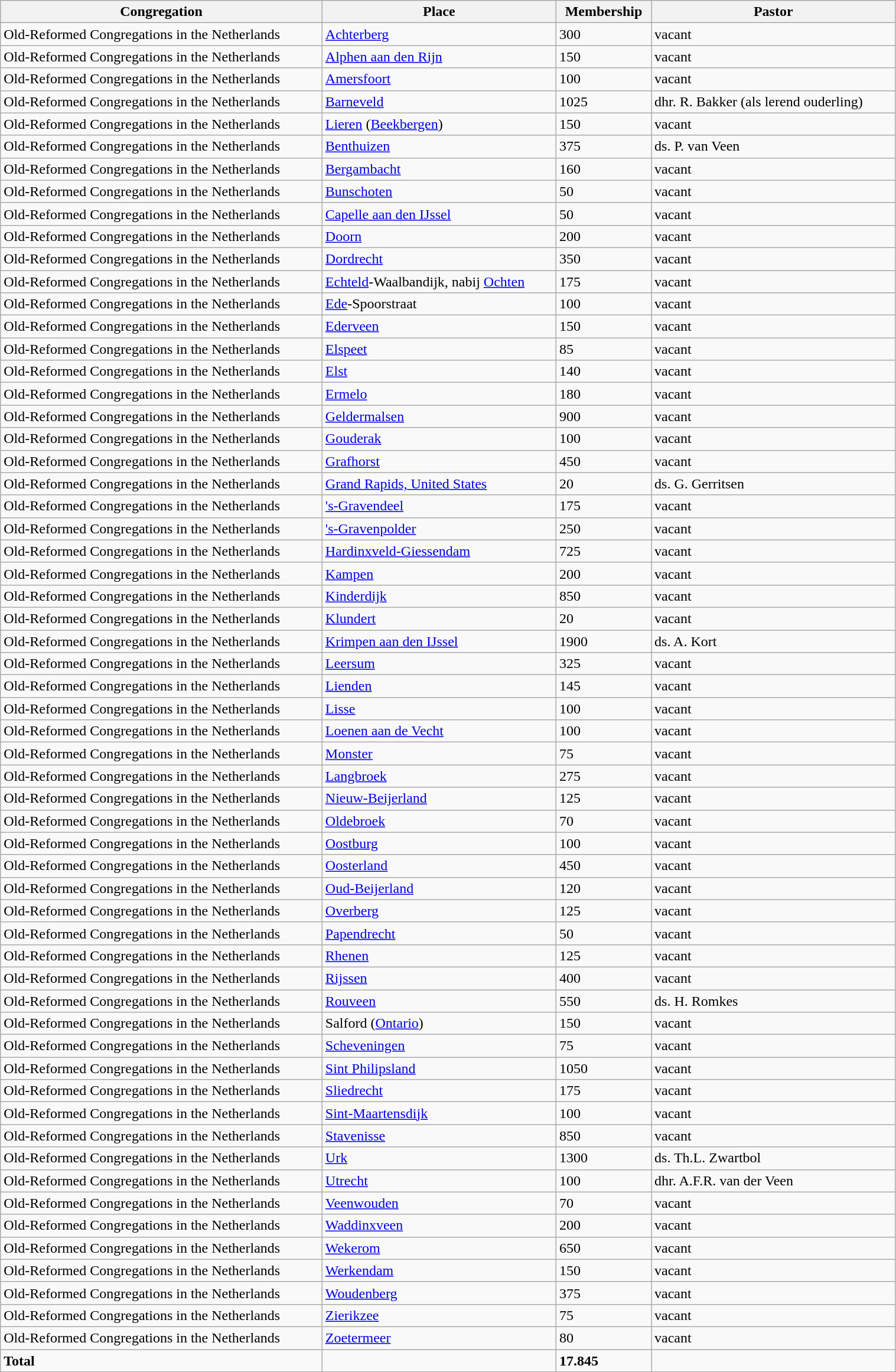<table class="wikitable collapsible collapsed" width="80%">
<tr>
<th>Congregation</th>
<th>Place</th>
<th>Membership</th>
<th>Pastor</th>
</tr>
<tr>
<td>Old-Reformed Congregations in the Netherlands</td>
<td><a href='#'>Achterberg</a></td>
<td>300</td>
<td>vacant</td>
</tr>
<tr>
<td>Old-Reformed Congregations in the Netherlands</td>
<td><a href='#'>Alphen aan den Rijn</a></td>
<td>150</td>
<td>vacant</td>
</tr>
<tr>
<td>Old-Reformed Congregations in the Netherlands</td>
<td><a href='#'>Amersfoort</a></td>
<td>100</td>
<td>vacant</td>
</tr>
<tr>
<td>Old-Reformed Congregations in the Netherlands</td>
<td><a href='#'>Barneveld</a></td>
<td>1025</td>
<td>dhr. R. Bakker (als lerend ouderling)</td>
</tr>
<tr>
<td>Old-Reformed Congregations in the Netherlands</td>
<td><a href='#'>Lieren</a> (<a href='#'>Beekbergen</a>)</td>
<td>150</td>
<td>vacant</td>
</tr>
<tr>
<td>Old-Reformed Congregations in the Netherlands</td>
<td><a href='#'>Benthuizen</a></td>
<td>375</td>
<td>ds. P. van Veen</td>
</tr>
<tr>
<td>Old-Reformed Congregations in the Netherlands</td>
<td><a href='#'>Bergambacht</a></td>
<td>160</td>
<td>vacant</td>
</tr>
<tr>
<td>Old-Reformed Congregations in the Netherlands</td>
<td><a href='#'>Bunschoten</a></td>
<td>50</td>
<td>vacant</td>
</tr>
<tr>
<td>Old-Reformed Congregations in the Netherlands</td>
<td><a href='#'>Capelle aan den IJssel</a></td>
<td>50</td>
<td>vacant</td>
</tr>
<tr>
<td>Old-Reformed Congregations in the Netherlands</td>
<td><a href='#'>Doorn</a></td>
<td>200</td>
<td>vacant</td>
</tr>
<tr>
<td>Old-Reformed Congregations in the Netherlands</td>
<td><a href='#'>Dordrecht</a></td>
<td>350</td>
<td>vacant</td>
</tr>
<tr>
<td>Old-Reformed Congregations in the Netherlands</td>
<td><a href='#'>Echteld</a>-Waalbandijk, nabij <a href='#'>Ochten</a></td>
<td>175</td>
<td>vacant</td>
</tr>
<tr>
<td>Old-Reformed Congregations in the Netherlands</td>
<td><a href='#'>Ede</a>-Spoorstraat</td>
<td>100</td>
<td>vacant</td>
</tr>
<tr>
<td>Old-Reformed Congregations in the Netherlands</td>
<td><a href='#'>Ederveen</a></td>
<td>150</td>
<td>vacant</td>
</tr>
<tr>
<td>Old-Reformed Congregations in the Netherlands</td>
<td><a href='#'>Elspeet</a></td>
<td>85</td>
<td>vacant</td>
</tr>
<tr>
<td>Old-Reformed Congregations in the Netherlands</td>
<td><a href='#'>Elst</a></td>
<td>140</td>
<td>vacant</td>
</tr>
<tr>
<td>Old-Reformed Congregations in the Netherlands</td>
<td><a href='#'>Ermelo</a></td>
<td>180</td>
<td>vacant</td>
</tr>
<tr>
<td>Old-Reformed Congregations in the Netherlands</td>
<td><a href='#'>Geldermalsen</a></td>
<td>900</td>
<td>vacant</td>
</tr>
<tr>
<td>Old-Reformed Congregations in the Netherlands</td>
<td><a href='#'>Gouderak</a></td>
<td>100</td>
<td>vacant</td>
</tr>
<tr>
<td>Old-Reformed Congregations in the Netherlands</td>
<td><a href='#'>Grafhorst</a></td>
<td>450</td>
<td>vacant</td>
</tr>
<tr>
<td>Old-Reformed Congregations in the Netherlands</td>
<td><a href='#'>Grand Rapids, United States</a></td>
<td>20</td>
<td>ds. G. Gerritsen</td>
</tr>
<tr>
<td>Old-Reformed Congregations in the Netherlands</td>
<td><a href='#'>'s-Gravendeel</a></td>
<td>175</td>
<td>vacant</td>
</tr>
<tr>
<td>Old-Reformed Congregations in the Netherlands</td>
<td><a href='#'>'s-Gravenpolder</a></td>
<td>250</td>
<td>vacant</td>
</tr>
<tr>
<td>Old-Reformed Congregations in the Netherlands</td>
<td><a href='#'>Hardinxveld-Giessendam</a></td>
<td>725</td>
<td>vacant</td>
</tr>
<tr>
<td>Old-Reformed Congregations in the Netherlands</td>
<td><a href='#'>Kampen</a></td>
<td>200</td>
<td>vacant</td>
</tr>
<tr>
<td>Old-Reformed Congregations in the Netherlands</td>
<td><a href='#'>Kinderdijk</a></td>
<td>850</td>
<td>vacant</td>
</tr>
<tr>
<td>Old-Reformed Congregations in the Netherlands</td>
<td><a href='#'>Klundert</a></td>
<td>20</td>
<td>vacant</td>
</tr>
<tr>
<td>Old-Reformed Congregations in the Netherlands</td>
<td><a href='#'>Krimpen aan den IJssel</a></td>
<td>1900</td>
<td>ds. A. Kort</td>
</tr>
<tr>
<td>Old-Reformed Congregations in the Netherlands</td>
<td><a href='#'>Leersum</a></td>
<td>325</td>
<td>vacant</td>
</tr>
<tr>
<td>Old-Reformed Congregations in the Netherlands</td>
<td><a href='#'>Lienden</a></td>
<td>145</td>
<td>vacant</td>
</tr>
<tr>
<td>Old-Reformed Congregations in the Netherlands</td>
<td><a href='#'>Lisse</a></td>
<td>100</td>
<td>vacant</td>
</tr>
<tr>
<td>Old-Reformed Congregations in the Netherlands</td>
<td><a href='#'>Loenen aan de Vecht</a></td>
<td>100</td>
<td>vacant</td>
</tr>
<tr>
<td>Old-Reformed Congregations in the Netherlands</td>
<td><a href='#'>Monster</a></td>
<td>75</td>
<td>vacant</td>
</tr>
<tr>
<td>Old-Reformed Congregations in the Netherlands</td>
<td><a href='#'>Langbroek</a></td>
<td>275</td>
<td>vacant</td>
</tr>
<tr>
<td>Old-Reformed Congregations in the Netherlands</td>
<td><a href='#'>Nieuw-Beijerland</a></td>
<td>125</td>
<td>vacant</td>
</tr>
<tr>
<td>Old-Reformed Congregations in the Netherlands</td>
<td><a href='#'>Oldebroek</a></td>
<td>70</td>
<td>vacant</td>
</tr>
<tr>
<td>Old-Reformed Congregations in the Netherlands</td>
<td><a href='#'>Oostburg</a></td>
<td>100</td>
<td>vacant</td>
</tr>
<tr>
<td>Old-Reformed Congregations in the Netherlands</td>
<td><a href='#'>Oosterland</a></td>
<td>450</td>
<td>vacant</td>
</tr>
<tr>
<td>Old-Reformed Congregations in the Netherlands</td>
<td><a href='#'>Oud-Beijerland</a></td>
<td>120</td>
<td>vacant</td>
</tr>
<tr>
<td>Old-Reformed Congregations in the Netherlands</td>
<td><a href='#'>Overberg</a></td>
<td>125</td>
<td>vacant</td>
</tr>
<tr>
<td>Old-Reformed Congregations in the Netherlands</td>
<td><a href='#'>Papendrecht</a></td>
<td>50</td>
<td>vacant</td>
</tr>
<tr>
<td>Old-Reformed Congregations in the Netherlands</td>
<td><a href='#'>Rhenen</a></td>
<td>125</td>
<td>vacant</td>
</tr>
<tr>
<td>Old-Reformed Congregations in the Netherlands</td>
<td><a href='#'>Rijssen</a></td>
<td>400</td>
<td>vacant</td>
</tr>
<tr>
<td>Old-Reformed Congregations in the Netherlands</td>
<td><a href='#'>Rouveen</a></td>
<td>550</td>
<td>ds. H. Romkes</td>
</tr>
<tr>
<td>Old-Reformed Congregations in the Netherlands</td>
<td>Salford (<a href='#'>Ontario</a>)</td>
<td>150</td>
<td>vacant</td>
</tr>
<tr>
<td>Old-Reformed Congregations in the Netherlands</td>
<td><a href='#'>Scheveningen</a></td>
<td>75</td>
<td>vacant</td>
</tr>
<tr>
<td>Old-Reformed Congregations in the Netherlands</td>
<td><a href='#'>Sint Philipsland</a></td>
<td>1050</td>
<td>vacant</td>
</tr>
<tr>
<td>Old-Reformed Congregations in the Netherlands</td>
<td><a href='#'>Sliedrecht</a></td>
<td>175</td>
<td>vacant</td>
</tr>
<tr>
<td>Old-Reformed Congregations in the Netherlands</td>
<td><a href='#'>Sint-Maartensdijk</a></td>
<td>100</td>
<td>vacant</td>
</tr>
<tr>
<td>Old-Reformed Congregations in the Netherlands</td>
<td><a href='#'>Stavenisse</a></td>
<td>850</td>
<td>vacant</td>
</tr>
<tr>
<td>Old-Reformed Congregations in the Netherlands</td>
<td><a href='#'>Urk</a></td>
<td>1300</td>
<td>ds. Th.L. Zwartbol</td>
</tr>
<tr>
<td>Old-Reformed Congregations in the Netherlands</td>
<td><a href='#'>Utrecht</a></td>
<td>100</td>
<td>dhr. A.F.R. van der Veen</td>
</tr>
<tr>
<td>Old-Reformed Congregations in the Netherlands</td>
<td><a href='#'>Veenwouden</a></td>
<td>70</td>
<td>vacant</td>
</tr>
<tr>
<td>Old-Reformed Congregations in the Netherlands</td>
<td><a href='#'>Waddinxveen</a></td>
<td>200</td>
<td>vacant</td>
</tr>
<tr>
<td>Old-Reformed Congregations in the Netherlands</td>
<td><a href='#'>Wekerom</a></td>
<td>650</td>
<td>vacant</td>
</tr>
<tr>
<td>Old-Reformed Congregations in the Netherlands</td>
<td><a href='#'>Werkendam</a></td>
<td>150</td>
<td>vacant</td>
</tr>
<tr>
<td>Old-Reformed Congregations in the Netherlands</td>
<td><a href='#'>Woudenberg</a></td>
<td>375</td>
<td>vacant</td>
</tr>
<tr>
<td>Old-Reformed Congregations in the Netherlands</td>
<td><a href='#'>Zierikzee</a></td>
<td>75</td>
<td>vacant</td>
</tr>
<tr>
<td>Old-Reformed Congregations in the Netherlands</td>
<td><a href='#'>Zoetermeer</a></td>
<td>80</td>
<td>vacant</td>
</tr>
<tr>
<td><strong>Total</strong></td>
<td></td>
<td><strong>17.845</strong></td>
<td></td>
</tr>
</table>
